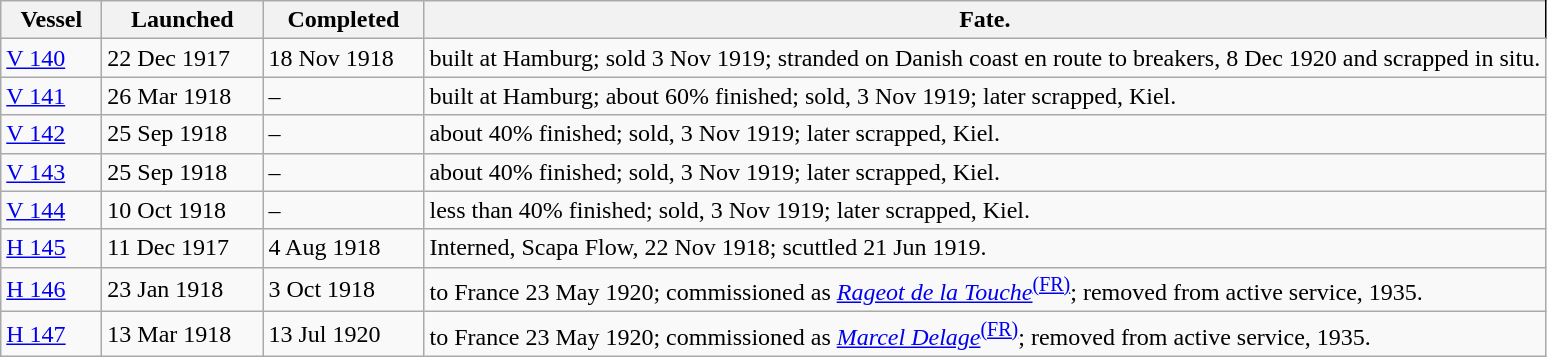<table class="wikitable">
<tr>
<th width="60px">Vessel</th>
<th width="100px">Launched</th>
<th width="100px">Completed</th>
<th style="border-right:1px solid black;">Fate.</th>
</tr>
<tr>
<td><a href='#'>V 140</a></td>
<td>22 Dec 1917</td>
<td>18 Nov 1918</td>
<td>built at Hamburg; sold 3 Nov 1919; stranded on Danish coast en route to breakers, 8 Dec 1920 and scrapped in situ.</td>
</tr>
<tr>
<td><a href='#'>V 141</a></td>
<td>26 Mar 1918</td>
<td>–</td>
<td>built at Hamburg; about 60% finished; sold, 3 Nov 1919; later scrapped, Kiel.</td>
</tr>
<tr>
<td><a href='#'>V 142</a></td>
<td>25 Sep 1918</td>
<td>–</td>
<td>about 40% finished; sold, 3 Nov 1919; later scrapped, Kiel.</td>
</tr>
<tr>
<td><a href='#'>V 143</a></td>
<td>25 Sep 1918</td>
<td>–</td>
<td>about 40% finished; sold, 3 Nov 1919; later scrapped, Kiel.</td>
</tr>
<tr>
<td><a href='#'>V 144</a></td>
<td>10 Oct 1918</td>
<td>–</td>
<td>less than 40% finished; sold, 3 Nov 1919; later scrapped, Kiel.</td>
</tr>
<tr>
<td><a href='#'>H 145</a></td>
<td>11 Dec 1917</td>
<td>4 Aug 1918</td>
<td>Interned, Scapa Flow, 22 Nov 1918; scuttled 21 Jun 1919.</td>
</tr>
<tr>
<td><a href='#'>H 146</a></td>
<td>23 Jan 1918</td>
<td>3 Oct 1918</td>
<td>to France 23 May 1920; commissioned as <em><a href='#'>Rageot de la Touche</a></em><sup><a href='#'>(FR)</a></sup>; removed from active service, 1935.</td>
</tr>
<tr>
<td><a href='#'>H 147</a></td>
<td>13 Mar 1918</td>
<td>13 Jul 1920</td>
<td>to France 23 May 1920; commissioned as <em><a href='#'>Marcel Delage</a></em><sup><a href='#'>(FR)</a></sup>; removed from active service, 1935.</td>
</tr>
</table>
